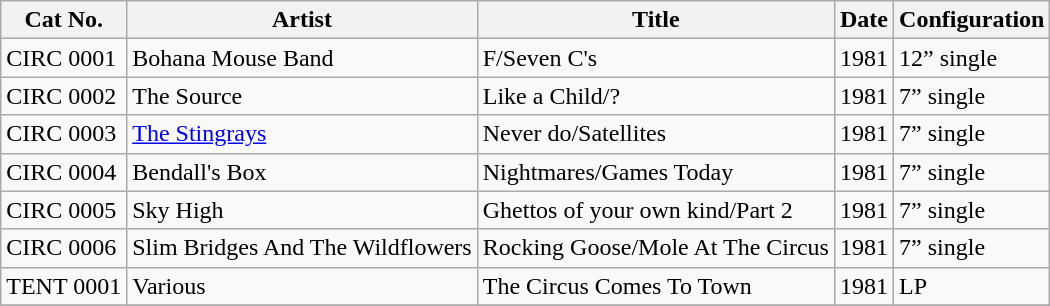<table class="wikitable">
<tr>
<th>Cat No.</th>
<th>Artist</th>
<th>Title</th>
<th>Date</th>
<th>Configuration</th>
</tr>
<tr>
<td>CIRC 0001</td>
<td>Bohana Mouse Band</td>
<td>F/Seven C's</td>
<td>1981</td>
<td>12” single</td>
</tr>
<tr>
<td>CIRC 0002</td>
<td>The Source</td>
<td>Like a Child/?</td>
<td>1981</td>
<td>7” single</td>
</tr>
<tr>
<td>CIRC 0003</td>
<td><a href='#'>The Stingrays</a></td>
<td>Never do/Satellites</td>
<td>1981</td>
<td>7” single</td>
</tr>
<tr>
<td>CIRC 0004</td>
<td>Bendall's Box</td>
<td>Nightmares/Games Today</td>
<td>1981</td>
<td>7” single</td>
</tr>
<tr>
<td>CIRC 0005</td>
<td>Sky High</td>
<td>Ghettos of your own kind/Part 2</td>
<td>1981</td>
<td>7” single</td>
</tr>
<tr>
<td>CIRC 0006</td>
<td>Slim Bridges And The Wildflowers</td>
<td>Rocking Goose/Mole At The Circus</td>
<td>1981</td>
<td>7” single</td>
</tr>
<tr>
<td>TENT 0001</td>
<td>Various</td>
<td>The Circus Comes To Town</td>
<td>1981</td>
<td>LP</td>
</tr>
<tr>
</tr>
</table>
